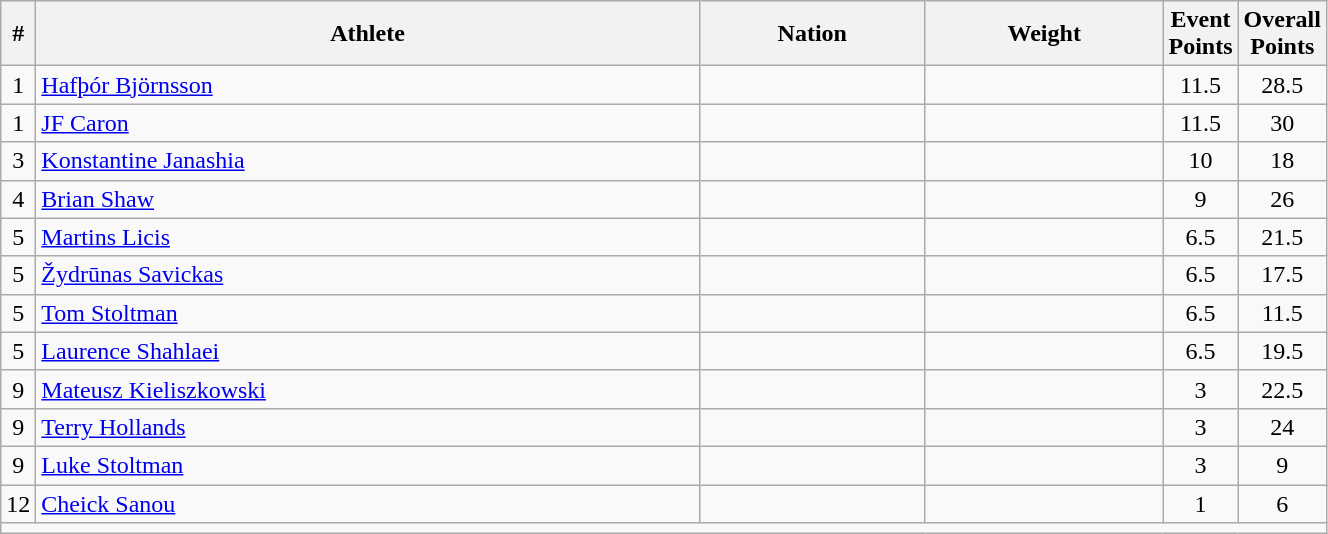<table class="wikitable sortable" style="text-align:center;width: 70%;">
<tr>
<th scope="col" style="width: 10px;">#</th>
<th scope="col">Athlete</th>
<th scope="col">Nation</th>
<th scope="col">Weight</th>
<th scope="col" style="width: 10px;">Event Points</th>
<th scope="col" style="width: 10px;">Overall Points</th>
</tr>
<tr>
<td>1</td>
<td align=left><a href='#'>Hafþór Björnsson</a></td>
<td align=left></td>
<td></td>
<td>11.5</td>
<td>28.5</td>
</tr>
<tr>
<td>1</td>
<td align=left><a href='#'>JF Caron</a></td>
<td align=left></td>
<td></td>
<td>11.5</td>
<td>30</td>
</tr>
<tr>
<td>3</td>
<td align=left><a href='#'>Konstantine Janashia</a></td>
<td align=left></td>
<td></td>
<td>10</td>
<td>18</td>
</tr>
<tr>
<td>4</td>
<td align=left><a href='#'>Brian Shaw</a></td>
<td align=left></td>
<td></td>
<td>9</td>
<td>26</td>
</tr>
<tr>
<td>5</td>
<td align=left><a href='#'>Martins Licis</a></td>
<td align=left></td>
<td></td>
<td>6.5</td>
<td>21.5</td>
</tr>
<tr>
<td>5</td>
<td align=left><a href='#'>Žydrūnas Savickas</a></td>
<td align=left></td>
<td></td>
<td>6.5</td>
<td>17.5</td>
</tr>
<tr>
<td>5</td>
<td align=left><a href='#'>Tom Stoltman</a></td>
<td align=left></td>
<td></td>
<td>6.5</td>
<td>11.5</td>
</tr>
<tr>
<td>5</td>
<td align=left><a href='#'>Laurence Shahlaei</a></td>
<td align=left></td>
<td></td>
<td>6.5</td>
<td>19.5</td>
</tr>
<tr>
<td>9</td>
<td align=left><a href='#'>Mateusz Kieliszkowski</a></td>
<td align=left></td>
<td></td>
<td>3</td>
<td>22.5</td>
</tr>
<tr>
<td>9</td>
<td align=left><a href='#'>Terry Hollands</a></td>
<td align=left></td>
<td></td>
<td>3</td>
<td>24</td>
</tr>
<tr>
<td>9</td>
<td align=left><a href='#'>Luke Stoltman</a></td>
<td align=left></td>
<td></td>
<td>3</td>
<td>9</td>
</tr>
<tr>
<td>12</td>
<td align=left><a href='#'>Cheick Sanou</a></td>
<td align=left></td>
<td></td>
<td>1</td>
<td>6</td>
</tr>
<tr class="sortbottom">
<td colspan="6"></td>
</tr>
</table>
